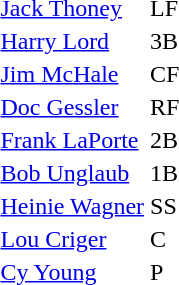<table>
<tr>
<td><a href='#'>Jack Thoney</a></td>
<td>LF</td>
</tr>
<tr>
<td><a href='#'>Harry Lord</a></td>
<td>3B</td>
</tr>
<tr>
<td><a href='#'>Jim McHale</a></td>
<td>CF</td>
</tr>
<tr>
<td><a href='#'>Doc Gessler</a></td>
<td>RF</td>
</tr>
<tr>
<td><a href='#'>Frank LaPorte</a></td>
<td>2B</td>
</tr>
<tr>
<td><a href='#'>Bob Unglaub</a></td>
<td>1B</td>
</tr>
<tr>
<td><a href='#'>Heinie Wagner</a></td>
<td>SS</td>
</tr>
<tr>
<td><a href='#'>Lou Criger</a></td>
<td>C</td>
</tr>
<tr>
<td><a href='#'>Cy Young</a></td>
<td>P</td>
</tr>
<tr>
</tr>
</table>
